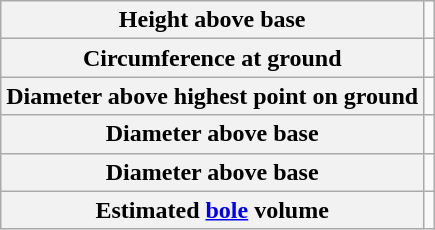<table class="wikitable">
<tr>
<th>Height above base</th>
<td></td>
</tr>
<tr>
<th>Circumference at ground</th>
<td></td>
</tr>
<tr>
<th>Diameter  above highest point on ground</th>
<td></td>
</tr>
<tr>
<th>Diameter  above base</th>
<td></td>
</tr>
<tr>
<th>Diameter  above base</th>
<td></td>
</tr>
<tr>
<th>Estimated <a href='#'>bole</a> volume</th>
<td></td>
</tr>
</table>
